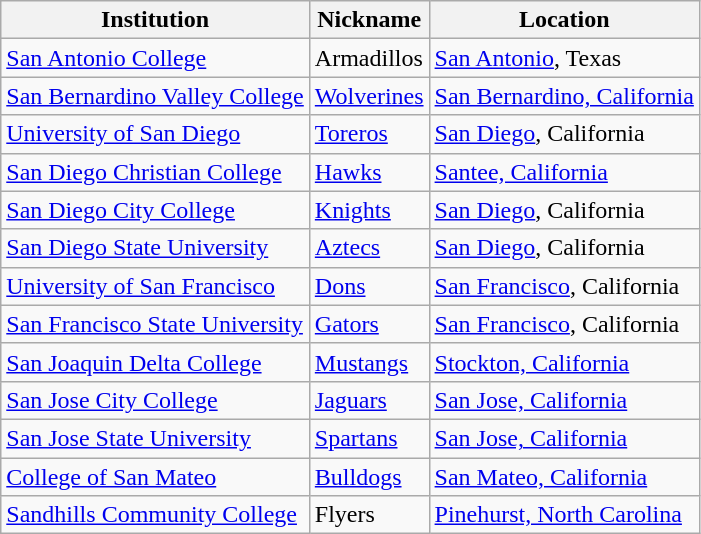<table class="wikitable">
<tr>
<th>Institution</th>
<th>Nickname</th>
<th>Location</th>
</tr>
<tr>
<td><a href='#'>San Antonio College</a></td>
<td>Armadillos</td>
<td><a href='#'>San Antonio</a>, Texas</td>
</tr>
<tr>
<td><a href='#'>San Bernardino Valley College</a></td>
<td><a href='#'>Wolverines</a></td>
<td><a href='#'>San Bernardino, California</a></td>
</tr>
<tr>
<td><a href='#'>University of San Diego</a></td>
<td><a href='#'>Toreros</a></td>
<td><a href='#'>San Diego</a>, California</td>
</tr>
<tr>
<td><a href='#'>San Diego Christian College</a></td>
<td><a href='#'>Hawks</a></td>
<td><a href='#'>Santee, California</a></td>
</tr>
<tr>
<td><a href='#'>San Diego City College</a></td>
<td><a href='#'>Knights</a></td>
<td><a href='#'>San Diego</a>, California</td>
</tr>
<tr>
<td><a href='#'>San Diego State University</a></td>
<td><a href='#'>Aztecs</a></td>
<td><a href='#'>San Diego</a>, California</td>
</tr>
<tr>
<td><a href='#'>University of San Francisco</a></td>
<td><a href='#'>Dons</a></td>
<td><a href='#'>San Francisco</a>, California</td>
</tr>
<tr>
<td><a href='#'>San Francisco State University</a></td>
<td><a href='#'>Gators</a></td>
<td><a href='#'>San Francisco</a>, California</td>
</tr>
<tr>
<td><a href='#'>San Joaquin Delta College</a></td>
<td><a href='#'>Mustangs</a></td>
<td><a href='#'>Stockton, California</a></td>
</tr>
<tr>
<td><a href='#'>San Jose City College</a></td>
<td><a href='#'>Jaguars</a></td>
<td><a href='#'>San Jose, California</a></td>
</tr>
<tr>
<td><a href='#'>San Jose State University</a></td>
<td><a href='#'>Spartans</a></td>
<td><a href='#'>San Jose, California</a></td>
</tr>
<tr>
<td><a href='#'>College of San Mateo</a></td>
<td><a href='#'>Bulldogs</a></td>
<td><a href='#'>San Mateo, California</a></td>
</tr>
<tr>
<td><a href='#'>Sandhills Community College</a></td>
<td>Flyers</td>
<td><a href='#'>Pinehurst, North Carolina</a></td>
</tr>
</table>
